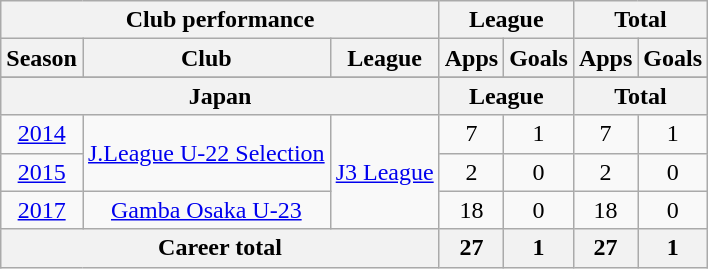<table class="wikitable" style="text-align:center">
<tr>
<th colspan=3>Club performance</th>
<th colspan=2>League</th>
<th colspan=2>Total</th>
</tr>
<tr>
<th>Season</th>
<th>Club</th>
<th>League</th>
<th>Apps</th>
<th>Goals</th>
<th>Apps</th>
<th>Goals</th>
</tr>
<tr>
</tr>
<tr>
<th colspan=3>Japan</th>
<th colspan=2>League</th>
<th colspan=2>Total</th>
</tr>
<tr>
<td><a href='#'>2014</a></td>
<td rowspan="2"><a href='#'>J.League U-22 Selection</a></td>
<td rowspan="3"><a href='#'>J3 League</a></td>
<td>7</td>
<td>1</td>
<td>7</td>
<td>1</td>
</tr>
<tr>
<td><a href='#'>2015</a></td>
<td>2</td>
<td>0</td>
<td>2</td>
<td>0</td>
</tr>
<tr>
<td><a href='#'>2017</a></td>
<td><a href='#'>Gamba Osaka U-23</a></td>
<td>18</td>
<td>0</td>
<td>18</td>
<td>0</td>
</tr>
<tr>
<th colspan=3>Career total</th>
<th>27</th>
<th>1</th>
<th>27</th>
<th>1</th>
</tr>
</table>
